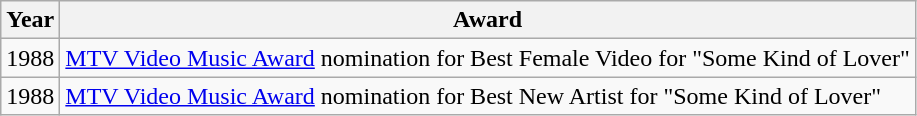<table class="wikitable">
<tr>
<th>Year</th>
<th>Award</th>
</tr>
<tr>
<td>1988</td>
<td><a href='#'>MTV Video Music Award</a> nomination for Best Female Video for "Some Kind of Lover"</td>
</tr>
<tr>
<td>1988</td>
<td><a href='#'>MTV Video Music Award</a> nomination for Best New Artist for "Some Kind of Lover"</td>
</tr>
</table>
